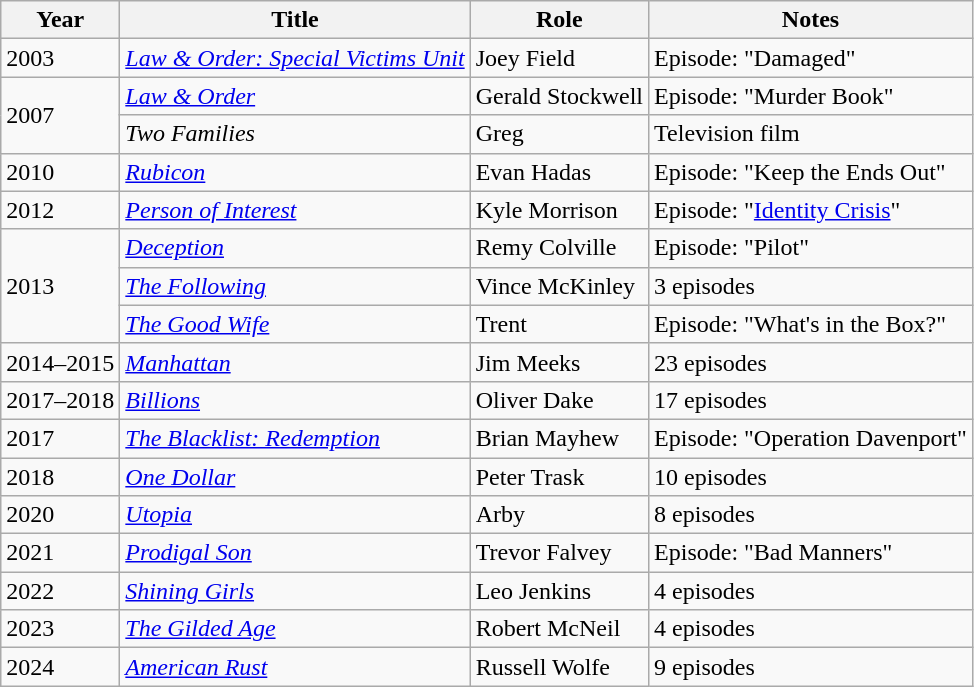<table class="wikitable sortable">
<tr>
<th>Year</th>
<th>Title</th>
<th>Role</th>
<th class="unsortable">Notes</th>
</tr>
<tr>
<td>2003</td>
<td><em><a href='#'>Law & Order: Special Victims Unit</a></em></td>
<td>Joey Field</td>
<td>Episode: "Damaged"</td>
</tr>
<tr>
<td rowspan=2>2007</td>
<td><em><a href='#'>Law & Order</a></em></td>
<td>Gerald Stockwell</td>
<td>Episode: "Murder Book"</td>
</tr>
<tr>
<td><em>Two Families</em></td>
<td>Greg</td>
<td>Television film</td>
</tr>
<tr>
<td>2010</td>
<td><em><a href='#'>Rubicon</a></em></td>
<td>Evan Hadas</td>
<td>Episode: "Keep the Ends Out"</td>
</tr>
<tr>
<td>2012</td>
<td><em><a href='#'>Person of Interest</a></em></td>
<td>Kyle Morrison</td>
<td>Episode: "<a href='#'>Identity Crisis</a>"</td>
</tr>
<tr>
<td rowspan=3>2013</td>
<td><em><a href='#'>Deception</a></em></td>
<td>Remy Colville</td>
<td>Episode: "Pilot"</td>
</tr>
<tr>
<td><em><a href='#'>The Following</a></em></td>
<td>Vince McKinley</td>
<td>3 episodes</td>
</tr>
<tr>
<td><em><a href='#'>The Good Wife</a></em></td>
<td>Trent</td>
<td>Episode: "What's in the Box?"</td>
</tr>
<tr>
<td>2014–2015</td>
<td><em><a href='#'>Manhattan</a></em></td>
<td>Jim Meeks</td>
<td>23 episodes</td>
</tr>
<tr>
<td>2017–2018</td>
<td><em><a href='#'>Billions</a></em></td>
<td>Oliver Dake</td>
<td>17 episodes</td>
</tr>
<tr>
<td>2017</td>
<td><em><a href='#'>The Blacklist: Redemption</a></em></td>
<td>Brian Mayhew</td>
<td>Episode: "Operation Davenport"</td>
</tr>
<tr>
<td>2018</td>
<td><em><a href='#'>One Dollar</a></em></td>
<td>Peter Trask</td>
<td>10 episodes</td>
</tr>
<tr>
<td>2020</td>
<td><em><a href='#'>Utopia</a></em></td>
<td>Arby</td>
<td>8 episodes</td>
</tr>
<tr>
<td>2021</td>
<td><em><a href='#'>Prodigal Son</a></em></td>
<td>Trevor Falvey</td>
<td>Episode: "Bad Manners"</td>
</tr>
<tr>
<td>2022</td>
<td><em><a href='#'>Shining Girls</a></em></td>
<td>Leo Jenkins</td>
<td>4 episodes</td>
</tr>
<tr>
<td>2023</td>
<td><em><a href='#'>The Gilded Age</a></em></td>
<td>Robert McNeil</td>
<td>4 episodes</td>
</tr>
<tr>
<td>2024</td>
<td><em><a href='#'>American Rust</a></em></td>
<td>Russell Wolfe</td>
<td>9 episodes</td>
</tr>
</table>
